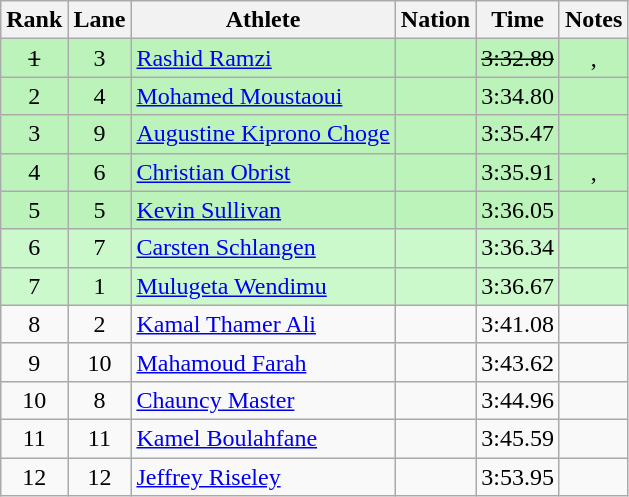<table class="wikitable sortable" style="text-align:center">
<tr>
<th>Rank</th>
<th>Lane</th>
<th>Athlete</th>
<th>Nation</th>
<th>Time</th>
<th>Notes</th>
</tr>
<tr bgcolor=bbf3bb>
<td><s>1</s></td>
<td>3</td>
<td align=left><a href='#'>Rashid Ramzi</a></td>
<td align=left></td>
<td><s>3:32.89</s></td>
<td>, </td>
</tr>
<tr bgcolor=bbf3bb>
<td>2</td>
<td>4</td>
<td align=left><a href='#'>Mohamed Moustaoui</a></td>
<td align=left></td>
<td>3:34.80</td>
<td></td>
</tr>
<tr bgcolor=bbf3bb>
<td>3</td>
<td>9</td>
<td align=left><a href='#'>Augustine Kiprono Choge</a></td>
<td align=left></td>
<td>3:35.47</td>
<td></td>
</tr>
<tr bgcolor=bbf3bb>
<td>4</td>
<td>6</td>
<td align=left><a href='#'>Christian Obrist</a></td>
<td align=left></td>
<td>3:35.91</td>
<td>, </td>
</tr>
<tr bgcolor=bbf3bb>
<td>5</td>
<td>5</td>
<td align=left><a href='#'>Kevin Sullivan</a></td>
<td align=left></td>
<td>3:36.05</td>
<td></td>
</tr>
<tr bgcolor=ccf9cc>
<td>6</td>
<td>7</td>
<td align=left><a href='#'>Carsten Schlangen</a></td>
<td align=left></td>
<td>3:36.34</td>
<td></td>
</tr>
<tr bgcolor=ccf9cc>
<td>7</td>
<td>1</td>
<td align=left><a href='#'>Mulugeta Wendimu</a></td>
<td align=left></td>
<td>3:36.67</td>
<td></td>
</tr>
<tr>
<td>8</td>
<td>2</td>
<td align=left><a href='#'>Kamal Thamer Ali</a></td>
<td align=left></td>
<td>3:41.08</td>
<td></td>
</tr>
<tr>
<td>9</td>
<td>10</td>
<td align=left><a href='#'>Mahamoud Farah</a></td>
<td align=left></td>
<td>3:43.62</td>
<td></td>
</tr>
<tr>
<td>10</td>
<td>8</td>
<td align=left><a href='#'>Chauncy Master</a></td>
<td align=left></td>
<td>3:44.96</td>
<td></td>
</tr>
<tr>
<td>11</td>
<td>11</td>
<td align=left><a href='#'>Kamel Boulahfane</a></td>
<td align=left></td>
<td>3:45.59</td>
<td></td>
</tr>
<tr>
<td>12</td>
<td>12</td>
<td align=left><a href='#'>Jeffrey Riseley</a></td>
<td align=left></td>
<td>3:53.95</td>
<td></td>
</tr>
</table>
